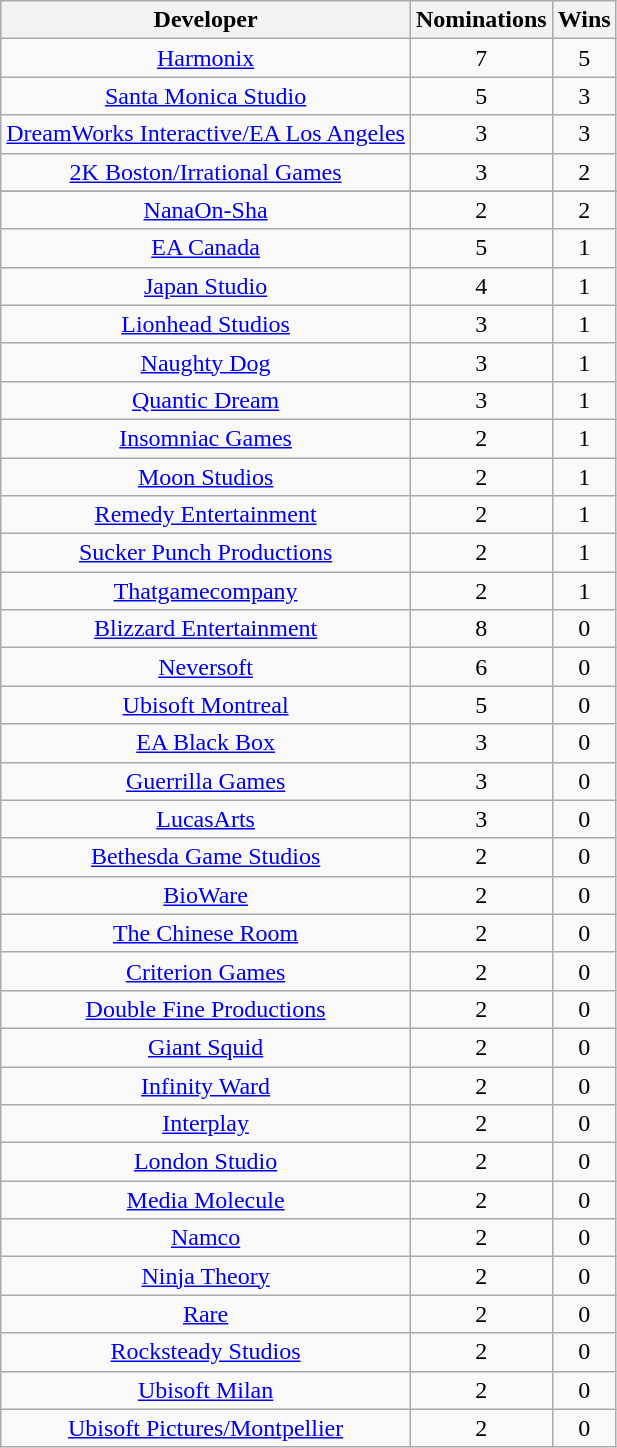<table class="wikitable sortable plainrowheaders" rowspan="2" style="text-align:center;" background: #f6e39c;>
<tr>
<th scope="col">Developer</th>
<th scope="col">Nominations</th>
<th scope="col">Wins</th>
</tr>
<tr>
<td><a href='#'>Harmonix</a></td>
<td>7</td>
<td>5</td>
</tr>
<tr>
<td><a href='#'>Santa Monica Studio</a></td>
<td>5</td>
<td>3</td>
</tr>
<tr>
<td><a href='#'>DreamWorks Interactive/EA Los Angeles</a></td>
<td>3</td>
<td>3</td>
</tr>
<tr>
<td><a href='#'>2K Boston/Irrational Games</a></td>
<td>3</td>
<td>2</td>
</tr>
<tr>
</tr>
<tr>
<td><a href='#'>NanaOn-Sha</a></td>
<td>2</td>
<td>2</td>
</tr>
<tr>
<td><a href='#'>EA Canada</a></td>
<td>5</td>
<td>1</td>
</tr>
<tr>
<td><a href='#'>Japan Studio</a></td>
<td>4</td>
<td>1</td>
</tr>
<tr>
<td><a href='#'>Lionhead Studios</a></td>
<td>3</td>
<td>1</td>
</tr>
<tr>
<td><a href='#'>Naughty Dog</a></td>
<td>3</td>
<td>1</td>
</tr>
<tr>
<td><a href='#'>Quantic Dream</a></td>
<td>3</td>
<td>1</td>
</tr>
<tr>
<td><a href='#'>Insomniac Games</a></td>
<td>2</td>
<td>1</td>
</tr>
<tr>
<td><a href='#'>Moon Studios</a></td>
<td>2</td>
<td>1</td>
</tr>
<tr>
<td><a href='#'>Remedy Entertainment</a></td>
<td>2</td>
<td>1</td>
</tr>
<tr>
<td><a href='#'>Sucker Punch Productions</a></td>
<td>2</td>
<td>1</td>
</tr>
<tr>
<td><a href='#'>Thatgamecompany</a></td>
<td>2</td>
<td>1</td>
</tr>
<tr>
<td><a href='#'>Blizzard Entertainment</a></td>
<td>8</td>
<td>0</td>
</tr>
<tr>
<td><a href='#'>Neversoft</a></td>
<td>6</td>
<td>0</td>
</tr>
<tr>
<td><a href='#'>Ubisoft Montreal</a></td>
<td>5</td>
<td>0</td>
</tr>
<tr>
<td><a href='#'>EA Black Box</a></td>
<td>3</td>
<td>0</td>
</tr>
<tr>
<td><a href='#'>Guerrilla Games</a></td>
<td>3</td>
<td>0</td>
</tr>
<tr>
<td><a href='#'>LucasArts</a></td>
<td>3</td>
<td>0</td>
</tr>
<tr>
<td><a href='#'>Bethesda Game Studios</a></td>
<td>2</td>
<td>0</td>
</tr>
<tr>
<td><a href='#'>BioWare</a></td>
<td>2</td>
<td>0</td>
</tr>
<tr>
<td><a href='#'>The Chinese Room</a></td>
<td>2</td>
<td>0</td>
</tr>
<tr>
<td><a href='#'>Criterion Games</a></td>
<td>2</td>
<td>0</td>
</tr>
<tr>
<td><a href='#'>Double Fine Productions</a></td>
<td>2</td>
<td>0</td>
</tr>
<tr>
<td><a href='#'>Giant Squid</a></td>
<td>2</td>
<td>0</td>
</tr>
<tr>
<td><a href='#'>Infinity Ward</a></td>
<td>2</td>
<td>0</td>
</tr>
<tr>
<td><a href='#'>Interplay</a></td>
<td>2</td>
<td>0</td>
</tr>
<tr>
<td><a href='#'>London Studio</a></td>
<td>2</td>
<td>0</td>
</tr>
<tr>
<td><a href='#'>Media Molecule</a></td>
<td>2</td>
<td>0</td>
</tr>
<tr>
<td><a href='#'>Namco</a></td>
<td>2</td>
<td>0</td>
</tr>
<tr>
<td><a href='#'>Ninja Theory</a></td>
<td>2</td>
<td>0</td>
</tr>
<tr>
<td><a href='#'>Rare</a></td>
<td>2</td>
<td>0</td>
</tr>
<tr>
<td><a href='#'>Rocksteady Studios</a></td>
<td>2</td>
<td>0</td>
</tr>
<tr>
<td><a href='#'>Ubisoft Milan</a></td>
<td>2</td>
<td>0</td>
</tr>
<tr>
<td><a href='#'>Ubisoft Pictures/Montpellier</a></td>
<td>2</td>
<td>0</td>
</tr>
</table>
